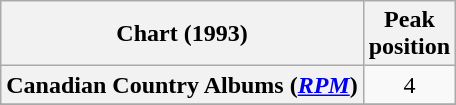<table class="wikitable sortable plainrowheaders" style="text-align:center">
<tr>
<th scope="col">Chart (1993)</th>
<th scope="col">Peak<br>position</th>
</tr>
<tr>
<th scope="row">Canadian Country Albums (<em><a href='#'>RPM</a></em>)</th>
<td>4</td>
</tr>
<tr>
</tr>
<tr>
</tr>
</table>
